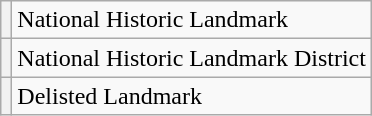<table class="wikitable">
<tr>
<th><sup></sup></th>
<td>National Historic Landmark</td>
</tr>
<tr>
<th><sup></sup></th>
<td>National Historic Landmark District</td>
</tr>
<tr>
<th><sup></sup></th>
<td>Delisted Landmark</td>
</tr>
</table>
